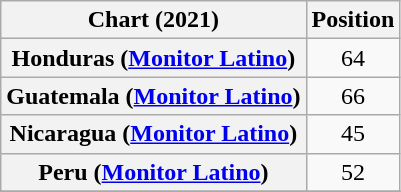<table class="wikitable sortable plainrowheaders" style="text-align:center">
<tr>
<th scope="col">Chart (2021)</th>
<th scope="col">Position</th>
</tr>
<tr>
<th scope="row">Honduras (<a href='#'>Monitor Latino</a>)</th>
<td>64</td>
</tr>
<tr>
<th scope="row">Guatemala (<a href='#'>Monitor Latino</a>)</th>
<td>66</td>
</tr>
<tr>
<th scope="row">Nicaragua (<a href='#'>Monitor Latino</a>)</th>
<td>45</td>
</tr>
<tr>
<th scope="row">Peru (<a href='#'>Monitor Latino</a>)</th>
<td>52</td>
</tr>
<tr>
</tr>
</table>
